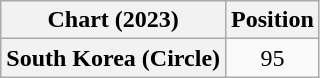<table class="wikitable plainrowheaders" style="text-align:center">
<tr>
<th scope="col">Chart (2023)</th>
<th scope="col">Position</th>
</tr>
<tr>
<th scope="row">South Korea (Circle)</th>
<td>95</td>
</tr>
</table>
